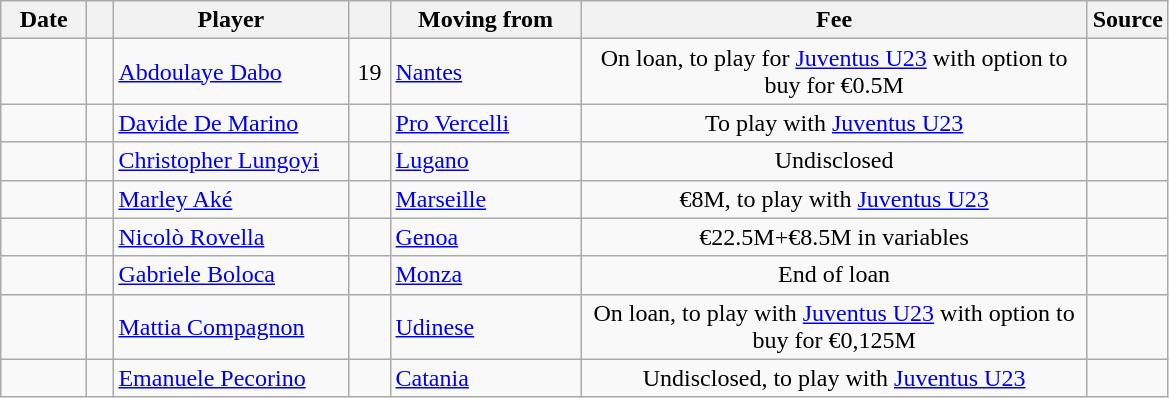<table class="wikitable sortable">
<tr>
<th style="width:50px;">Date</th>
<th style="width:10px;"></th>
<th style="width:150px;">Player</th>
<th style="width:20px;"></th>
<th style="width:120px;">Moving from</th>
<th style="width:330px;" class="unsortable">Fee</th>
<th style="width:20px;">Source</th>
</tr>
<tr>
<td></td>
<td align=center></td>
<td> <a href='#'>Abdoulaye Dabo</a></td>
<td align="center">19</td>
<td align=left> <a href='#'>Nantes</a></td>
<td align=center>On loan, to play for <a href='#'>Juventus U23</a> with option to buy for €0.5M</td>
<td></td>
</tr>
<tr>
<td></td>
<td align=center></td>
<td> <a href='#'>Davide De Marino</a></td>
<td align="center"></td>
<td align=left> <a href='#'>Pro Vercelli</a></td>
<td align=center>To play with <a href='#'>Juventus U23</a></td>
<td></td>
</tr>
<tr>
<td></td>
<td align=center></td>
<td> <a href='#'>Christopher Lungoyi</a></td>
<td align="center"></td>
<td align=left> <a href='#'>Lugano</a></td>
<td align=center>Undisclosed</td>
<td></td>
</tr>
<tr>
<td></td>
<td align=center></td>
<td> <a href='#'>Marley Aké</a></td>
<td align="center"></td>
<td align=left> <a href='#'>Marseille</a></td>
<td align=center>€8M, to play with <a href='#'>Juventus U23</a></td>
<td></td>
</tr>
<tr>
<td></td>
<td align=center></td>
<td> <a href='#'>Nicolò Rovella</a></td>
<td align="center"></td>
<td align=left> <a href='#'>Genoa</a></td>
<td align=center>€22.5M+€8.5M in variables</td>
<td></td>
</tr>
<tr>
<td></td>
<td align=center></td>
<td> <a href='#'>Gabriele Boloca</a></td>
<td align="center"></td>
<td align=left> <a href='#'>Monza</a></td>
<td align=center>End of loan</td>
<td></td>
</tr>
<tr>
<td></td>
<td align=center></td>
<td> <a href='#'>Mattia Compagnon</a></td>
<td align="center"></td>
<td align=left> <a href='#'>Udinese</a></td>
<td align=center>On loan, to play with <a href='#'>Juventus U23</a> with option to buy for €0,125M</td>
<td></td>
</tr>
<tr>
<td></td>
<td align=center></td>
<td> <a href='#'>Emanuele Pecorino</a></td>
<td align="center"></td>
<td align=left> <a href='#'>Catania</a></td>
<td align=center>Undisclosed, to play with <a href='#'>Juventus U23</a></td>
<td></td>
</tr>
</table>
